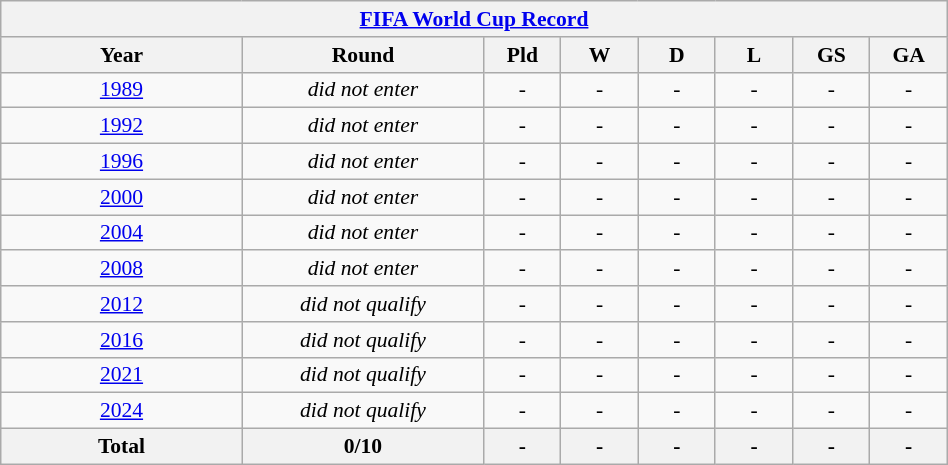<table class="wikitable" width=50% style="text-align: center;font-size:90%;">
<tr>
<th colspan=9><a href='#'>FIFA World Cup Record</a></th>
</tr>
<tr>
<th width=25%>Year</th>
<th width=25%>Round</th>
<th width=8%>Pld</th>
<th width=8%>W</th>
<th width=8%>D</th>
<th width=8%>L</th>
<th width=8%>GS</th>
<th width=8%>GA</th>
</tr>
<tr>
<td> <a href='#'>1989</a></td>
<td><em>did not enter</em></td>
<td>-</td>
<td>-</td>
<td>-</td>
<td>-</td>
<td>-</td>
<td>-</td>
</tr>
<tr>
<td> <a href='#'>1992</a></td>
<td><em>did not enter</em></td>
<td>-</td>
<td>-</td>
<td>-</td>
<td>-</td>
<td>-</td>
<td>-</td>
</tr>
<tr>
<td> <a href='#'>1996</a></td>
<td><em>did not enter</em></td>
<td>-</td>
<td>-</td>
<td>-</td>
<td>-</td>
<td>-</td>
<td>-</td>
</tr>
<tr>
<td> <a href='#'>2000</a></td>
<td><em>did not enter</em></td>
<td>-</td>
<td>-</td>
<td>-</td>
<td>-</td>
<td>-</td>
<td>-</td>
</tr>
<tr>
<td> <a href='#'>2004</a></td>
<td><em>did not enter</em></td>
<td>-</td>
<td>-</td>
<td>-</td>
<td>-</td>
<td>-</td>
<td>-</td>
</tr>
<tr>
<td> <a href='#'>2008</a></td>
<td><em>did not enter</em></td>
<td>-</td>
<td>-</td>
<td>-</td>
<td>-</td>
<td>-</td>
<td>-</td>
</tr>
<tr>
<td> <a href='#'>2012</a></td>
<td><em>did not qualify</em></td>
<td>-</td>
<td>-</td>
<td>-</td>
<td>-</td>
<td>-</td>
<td>-</td>
</tr>
<tr>
<td> <a href='#'>2016</a></td>
<td><em>did not qualify</em></td>
<td>-</td>
<td>-</td>
<td>-</td>
<td>-</td>
<td>-</td>
<td>-</td>
</tr>
<tr>
<td> <a href='#'>2021</a></td>
<td><em>did not qualify</em></td>
<td>-</td>
<td>-</td>
<td>-</td>
<td>-</td>
<td>-</td>
<td>-</td>
</tr>
<tr>
<td> <a href='#'>2024</a></td>
<td><em>did not qualify</em></td>
<td>-</td>
<td>-</td>
<td>-</td>
<td>-</td>
<td>-</td>
<td>-</td>
</tr>
<tr>
<th><strong>Total</strong></th>
<th>0/10</th>
<th>-</th>
<th>-</th>
<th>-</th>
<th>-</th>
<th>-</th>
<th>-</th>
</tr>
</table>
